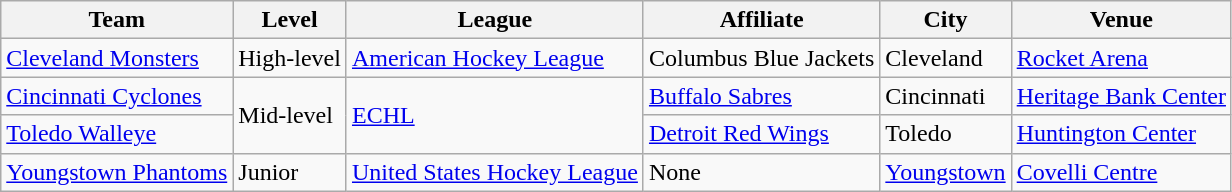<table class="wikitable">
<tr>
<th>Team</th>
<th>Level</th>
<th>League</th>
<th>Affiliate</th>
<th>City</th>
<th>Venue</th>
</tr>
<tr>
<td><a href='#'>Cleveland Monsters</a></td>
<td>High-level</td>
<td><a href='#'>American Hockey League</a></td>
<td>Columbus Blue Jackets</td>
<td>Cleveland</td>
<td><a href='#'>Rocket Arena</a></td>
</tr>
<tr>
<td><a href='#'>Cincinnati Cyclones</a></td>
<td rowspan="2">Mid-level</td>
<td rowspan="2"><a href='#'>ECHL</a></td>
<td><a href='#'>Buffalo Sabres</a></td>
<td>Cincinnati</td>
<td><a href='#'>Heritage Bank Center</a></td>
</tr>
<tr>
<td><a href='#'>Toledo Walleye</a></td>
<td><a href='#'>Detroit Red Wings</a></td>
<td>Toledo</td>
<td><a href='#'>Huntington Center</a></td>
</tr>
<tr>
<td><a href='#'>Youngstown Phantoms</a></td>
<td>Junior</td>
<td><a href='#'>United States Hockey League</a></td>
<td>None</td>
<td><a href='#'>Youngstown</a></td>
<td><a href='#'>Covelli Centre</a></td>
</tr>
</table>
